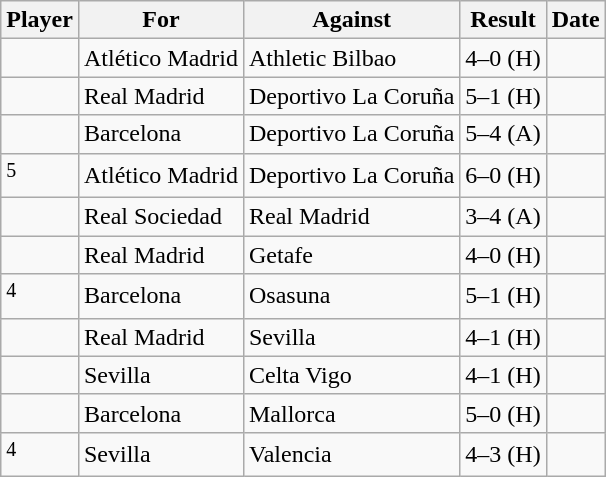<table class="wikitable sortable">
<tr>
<th>Player</th>
<th>For</th>
<th>Against</th>
<th style="text-align:center">Result</th>
<th>Date</th>
</tr>
<tr>
<td> </td>
<td>Atlético Madrid</td>
<td>Athletic Bilbao</td>
<td style="text-align:center;">4–0 (H)</td>
<td></td>
</tr>
<tr>
<td> </td>
<td>Real Madrid</td>
<td>Deportivo La Coruña</td>
<td style="text-align:center;">5–1 (H)</td>
<td></td>
</tr>
<tr>
<td> </td>
<td>Barcelona</td>
<td>Deportivo La Coruña</td>
<td style="text-align:center;">5–4 (A)</td>
<td></td>
</tr>
<tr>
<td> <sup>5</sup></td>
<td>Atlético Madrid</td>
<td>Deportivo La Coruña</td>
<td style="text-align:center;">6–0 (H)</td>
<td></td>
</tr>
<tr>
<td> </td>
<td>Real Sociedad</td>
<td>Real Madrid</td>
<td style="text-align:center;">3–4 (A)</td>
<td></td>
</tr>
<tr>
<td> </td>
<td>Real Madrid</td>
<td>Getafe</td>
<td style="text-align:center;">4–0 (H)</td>
<td></td>
</tr>
<tr>
<td> <sup>4</sup></td>
<td>Barcelona</td>
<td>Osasuna</td>
<td style="text-align:center;">5–1 (H)</td>
<td></td>
</tr>
<tr>
<td> </td>
<td>Real Madrid</td>
<td>Sevilla</td>
<td style="text-align:center;">4–1 (H)</td>
<td></td>
</tr>
<tr>
<td> </td>
<td>Sevilla</td>
<td>Celta Vigo</td>
<td style="text-align:center;">4–1 (H)</td>
<td></td>
</tr>
<tr>
<td> </td>
<td>Barcelona</td>
<td>Mallorca</td>
<td style="text-align:center;">5–0 (H)</td>
<td></td>
</tr>
<tr>
<td> <sup>4</sup></td>
<td>Sevilla</td>
<td>Valencia</td>
<td style="text-align:center;">4–3 (H)</td>
<td></td>
</tr>
</table>
